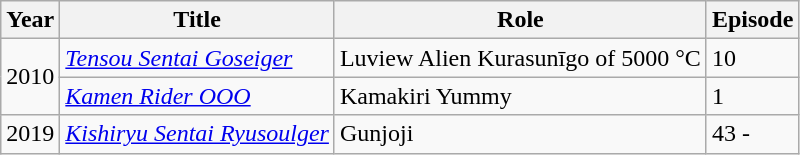<table class="wikitable">
<tr>
<th>Year</th>
<th>Title</th>
<th>Role</th>
<th>Episode</th>
</tr>
<tr>
<td rowspan="2">2010</td>
<td><em><a href='#'>Tensou Sentai Goseiger</a></em></td>
<td>Luview Alien Kurasunīgo of 5000 °C</td>
<td>10</td>
</tr>
<tr>
<td><em><a href='#'>Kamen Rider OOO</a></em></td>
<td>Kamakiri Yummy</td>
<td>1</td>
</tr>
<tr>
<td>2019</td>
<td><em><a href='#'>Kishiryu Sentai Ryusoulger</a></em></td>
<td>Gunjoji</td>
<td>43 -</td>
</tr>
</table>
